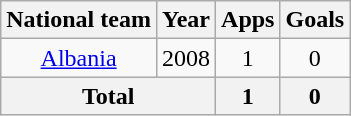<table class=wikitable style="text-align: center;">
<tr>
<th>National team</th>
<th>Year</th>
<th>Apps</th>
<th>Goals</th>
</tr>
<tr>
<td rowspan="1"><a href='#'>Albania</a></td>
<td>2008</td>
<td>1</td>
<td>0</td>
</tr>
<tr>
<th colspan="2">Total</th>
<th>1</th>
<th>0</th>
</tr>
</table>
